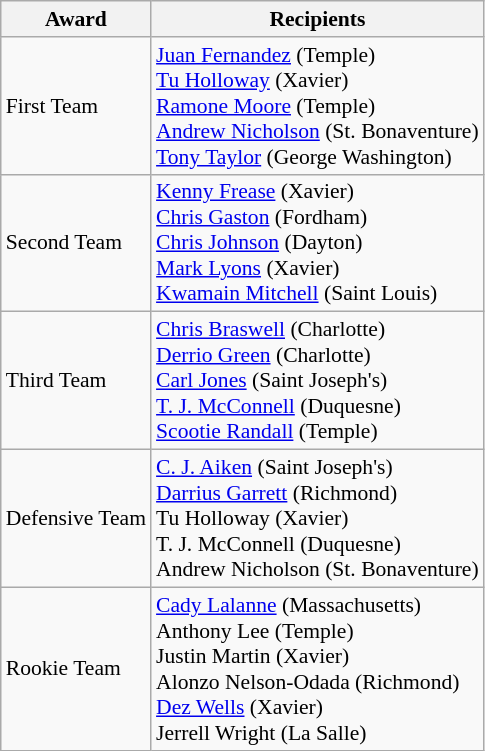<table class="wikitable" style="white-space:nowrap; font-size:90%;">
<tr>
<th>Award</th>
<th>Recipients</th>
</tr>
<tr>
<td>First Team</td>
<td><a href='#'>Juan Fernandez</a> (Temple)<br><a href='#'>Tu Holloway</a> (Xavier)<br><a href='#'>Ramone Moore</a> (Temple)<br><a href='#'>Andrew Nicholson</a> (St. Bonaventure)<br><a href='#'>Tony Taylor</a> (George Washington)</td>
</tr>
<tr>
<td>Second Team</td>
<td><a href='#'>Kenny Frease</a> (Xavier)<br><a href='#'>Chris Gaston</a> (Fordham)<br><a href='#'>Chris Johnson</a> (Dayton)<br><a href='#'>Mark Lyons</a> (Xavier)<br><a href='#'>Kwamain Mitchell</a> (Saint Louis)</td>
</tr>
<tr>
<td>Third Team</td>
<td><a href='#'>Chris Braswell</a> (Charlotte)<br><a href='#'>Derrio Green</a> (Charlotte)<br><a href='#'>Carl Jones</a> (Saint Joseph's)<br><a href='#'>T. J. McConnell</a> (Duquesne)<br><a href='#'>Scootie Randall</a> (Temple)</td>
</tr>
<tr>
<td>Defensive Team</td>
<td><a href='#'>C. J. Aiken</a> (Saint Joseph's)<br><a href='#'>Darrius Garrett</a> (Richmond)<br>Tu Holloway (Xavier)<br>T. J. McConnell (Duquesne)<br>Andrew Nicholson (St. Bonaventure)</td>
</tr>
<tr>
<td>Rookie Team</td>
<td><a href='#'>Cady Lalanne</a> (Massachusetts)<br>Anthony Lee (Temple)<br>Justin Martin (Xavier)<br>Alonzo Nelson-Odada (Richmond)<br><a href='#'>Dez Wells</a> (Xavier)<br>Jerrell Wright (La Salle)</td>
</tr>
</table>
